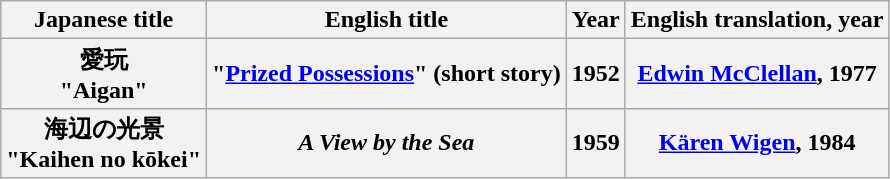<table class="wikitable">
<tr>
<th>Japanese title</th>
<th>English title</th>
<th>Year</th>
<th>English translation, year</th>
</tr>
<tr>
<th>愛玩 <br> "Aigan"</th>
<th>"<a href='#'>Prized Possessions</a>" (short story)</th>
<th>1952</th>
<th><a href='#'>Edwin McClellan</a>, 1977</th>
</tr>
<tr>
<th>海辺の光景 <br> "Kaihen no kōkei"</th>
<th><em>A View by the Sea</em></th>
<th>1959</th>
<th><a href='#'>Kären Wigen</a>, 1984</th>
</tr>
</table>
